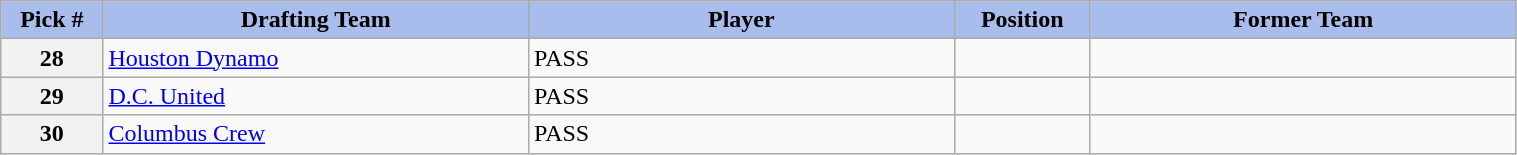<table class="wikitable sortable" style="width: 80%">
<tr>
<th style="background:#A8BDEC;" width=6%>Pick #</th>
<th width=25% style="background:#A8BDEC;">Drafting Team</th>
<th width=25% style="background:#A8BDEC;">Player</th>
<th width=8% style="background:#A8BDEC;">Position</th>
<th width=25% style="background:#A8BDEC;">Former Team</th>
</tr>
<tr>
<th>28</th>
<td><a href='#'>Houston Dynamo</a></td>
<td>PASS</td>
<td></td>
<td></td>
</tr>
<tr>
<th>29</th>
<td><a href='#'>D.C. United</a></td>
<td>PASS</td>
<td></td>
<td></td>
</tr>
<tr>
<th>30</th>
<td><a href='#'>Columbus Crew</a></td>
<td>PASS</td>
<td></td>
<td></td>
</tr>
</table>
